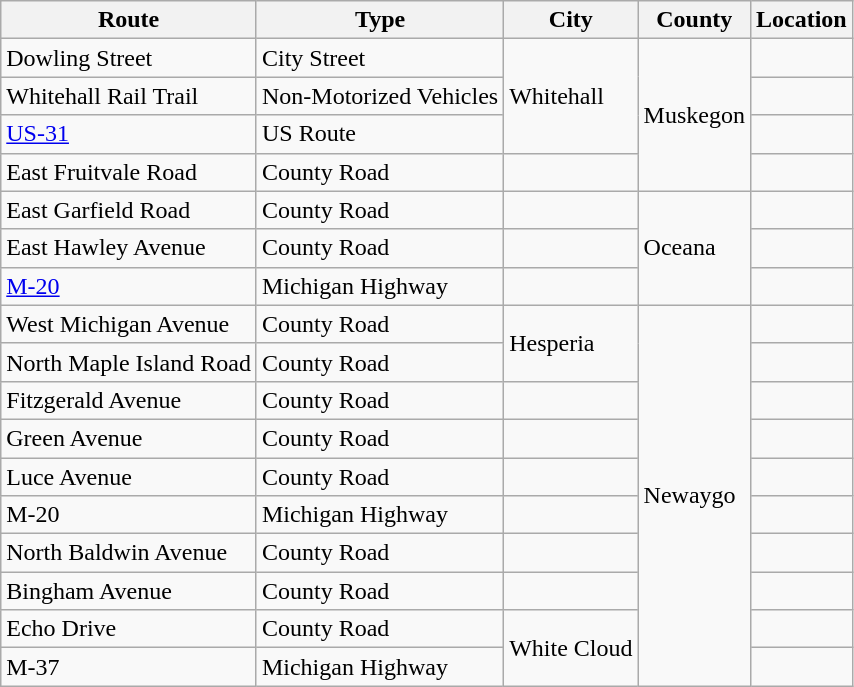<table class="wikitable">
<tr>
<th>Route</th>
<th>Type</th>
<th>City</th>
<th>County</th>
<th>Location</th>
</tr>
<tr>
<td>Dowling Street</td>
<td>City Street</td>
<td rowspan="3">Whitehall</td>
<td rowspan="4">Muskegon</td>
<td></td>
</tr>
<tr>
<td>Whitehall Rail Trail</td>
<td>Non-Motorized Vehicles</td>
<td></td>
</tr>
<tr>
<td><a href='#'>US-31</a></td>
<td>US Route</td>
<td></td>
</tr>
<tr>
<td>East Fruitvale Road</td>
<td>County Road</td>
<td></td>
<td></td>
</tr>
<tr>
<td>East Garfield Road</td>
<td>County Road</td>
<td></td>
<td rowspan="3">Oceana</td>
<td></td>
</tr>
<tr>
<td>East Hawley Avenue</td>
<td>County Road</td>
<td></td>
<td></td>
</tr>
<tr>
<td><a href='#'>M-20</a></td>
<td>Michigan Highway</td>
<td></td>
<td></td>
</tr>
<tr>
<td>West Michigan Avenue</td>
<td>County Road</td>
<td rowspan="2">Hesperia</td>
<td rowspan="10">Newaygo</td>
<td></td>
</tr>
<tr>
<td>North Maple Island Road</td>
<td>County Road</td>
<td></td>
</tr>
<tr>
<td>Fitzgerald Avenue</td>
<td>County Road</td>
<td></td>
<td></td>
</tr>
<tr>
<td>Green Avenue</td>
<td>County Road</td>
<td></td>
<td></td>
</tr>
<tr>
<td>Luce Avenue</td>
<td>County Road</td>
<td></td>
<td></td>
</tr>
<tr>
<td>M-20</td>
<td>Michigan Highway</td>
<td></td>
<td></td>
</tr>
<tr>
<td>North Baldwin Avenue</td>
<td>County Road</td>
<td></td>
<td></td>
</tr>
<tr>
<td>Bingham Avenue</td>
<td>County Road</td>
<td></td>
<td></td>
</tr>
<tr>
<td>Echo Drive</td>
<td>County Road</td>
<td rowspan="2">White Cloud</td>
<td></td>
</tr>
<tr>
<td>M-37</td>
<td>Michigan Highway</td>
<td></td>
</tr>
</table>
